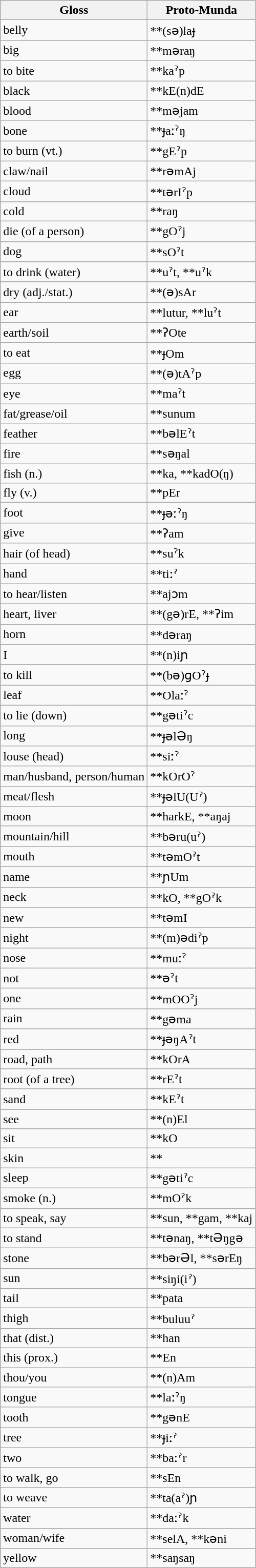<table class="wikitable sortable">
<tr>
<th>Gloss</th>
<th>Proto-Munda</th>
</tr>
<tr>
<td>belly</td>
<td>**(sə)laɟ</td>
</tr>
<tr>
<td>big</td>
<td>**məraŋ</td>
</tr>
<tr>
<td>to bite</td>
<td>**kaˀp</td>
</tr>
<tr>
<td>black</td>
<td>**kE(n)dE</td>
</tr>
<tr>
<td>blood</td>
<td>**məjam</td>
</tr>
<tr>
<td>bone</td>
<td>**ɟaːˀŋ</td>
</tr>
<tr>
<td>to burn (vt.)</td>
<td>**gEˀp</td>
</tr>
<tr>
<td>claw/nail</td>
<td>**rəmAj</td>
</tr>
<tr>
<td>cloud</td>
<td>**tərIˀp</td>
</tr>
<tr>
<td>cold</td>
<td>**raŋ</td>
</tr>
<tr>
<td>die (of a person)</td>
<td>**gOˀj</td>
</tr>
<tr>
<td>dog</td>
<td>**sOˀt</td>
</tr>
<tr>
<td>to drink (water)</td>
<td>**uˀt, **uˀk</td>
</tr>
<tr>
<td>dry (adj./stat.)</td>
<td>**(ə)sAr</td>
</tr>
<tr>
<td>ear</td>
<td>**lutur, **luˀt</td>
</tr>
<tr>
<td>earth/soil</td>
<td>**ʔOte</td>
</tr>
<tr>
<td>to eat</td>
<td>**ɟOm</td>
</tr>
<tr>
<td>egg</td>
<td>**(ə)tAˀp</td>
</tr>
<tr>
<td>eye</td>
<td>**maˀt</td>
</tr>
<tr>
<td>fat/grease/oil</td>
<td>**sunum</td>
</tr>
<tr>
<td>feather</td>
<td>**bəlEˀt</td>
</tr>
<tr>
<td>fire</td>
<td>**səŋal</td>
</tr>
<tr>
<td>fish (n.)</td>
<td>**ka, **kadO(ŋ)</td>
</tr>
<tr>
<td>fly (v.)</td>
<td>**pEr</td>
</tr>
<tr>
<td>foot</td>
<td>**ɟəːˀŋ</td>
</tr>
<tr>
<td>give</td>
<td>**ʔam</td>
</tr>
<tr>
<td>hair (of head)</td>
<td>**suˀk</td>
</tr>
<tr>
<td>hand</td>
<td>**tiːˀ</td>
</tr>
<tr>
<td>to hear/listen</td>
<td>**ajɔm</td>
</tr>
<tr>
<td>heart, liver</td>
<td>**(gə)rE, **ʔim</td>
</tr>
<tr>
<td>horn</td>
<td>**dəraŋ</td>
</tr>
<tr>
<td>I</td>
<td>**(n)iɲ</td>
</tr>
<tr>
<td>to kill</td>
<td>**(bə)ɡOˀɟ</td>
</tr>
<tr>
<td>leaf</td>
<td>**Olaːˀ</td>
</tr>
<tr>
<td>to lie (down)</td>
<td>**gətiˀc</td>
</tr>
<tr>
<td>long</td>
<td>**ɟəlƏŋ</td>
</tr>
<tr>
<td>louse (head)</td>
<td>**siːˀ</td>
</tr>
<tr>
<td>man/husband, person/human</td>
<td>**kOrOˀ</td>
</tr>
<tr>
<td>meat/flesh</td>
<td>**ɟəlU(Uˀ)</td>
</tr>
<tr>
<td>moon</td>
<td>**harkE, **aŋaj</td>
</tr>
<tr>
<td>mountain/hill</td>
<td>**bəru(uˀ)</td>
</tr>
<tr>
<td>mouth</td>
<td>**təmOˀt</td>
</tr>
<tr>
<td>name</td>
<td>**ɲUm</td>
</tr>
<tr>
<td>neck</td>
<td>**kO, **gOˀk</td>
</tr>
<tr>
<td>new</td>
<td>**təmI</td>
</tr>
<tr>
<td>night</td>
<td>**(m)ədiˀp</td>
</tr>
<tr>
<td>nose</td>
<td>**muːˀ</td>
</tr>
<tr>
<td>not</td>
<td>**əˀt</td>
</tr>
<tr>
<td>one</td>
<td>**mOOˀj</td>
</tr>
<tr>
<td>rain</td>
<td>**gəma</td>
</tr>
<tr>
<td>red</td>
<td>**ɟəŋAˀt</td>
</tr>
<tr>
<td>road, path</td>
<td>**kOrA</td>
</tr>
<tr>
<td>root (of a tree)</td>
<td>**rEˀt</td>
</tr>
<tr>
<td>sand</td>
<td>**kEˀt</td>
</tr>
<tr>
<td>see</td>
<td>**(n)El</td>
</tr>
<tr>
<td>sit</td>
<td>**kO</td>
</tr>
<tr>
<td>skin</td>
<td>**</td>
</tr>
<tr>
<td>sleep</td>
<td>**gətiˀc</td>
</tr>
<tr>
<td>smoke (n.)</td>
<td>**mOˀk</td>
</tr>
<tr>
<td>to speak, say</td>
<td>**sun, **gam, **kaj</td>
</tr>
<tr>
<td>to stand</td>
<td>**tənaŋ, **tƏŋgə</td>
</tr>
<tr>
<td>stone</td>
<td>**bərƏl, **sərEŋ</td>
</tr>
<tr>
<td>sun</td>
<td>**siŋi(iˀ)</td>
</tr>
<tr>
<td>tail</td>
<td>**pata</td>
</tr>
<tr>
<td>thigh</td>
<td>**buluuˀ</td>
</tr>
<tr>
<td>that (dist.)</td>
<td>**han</td>
</tr>
<tr>
<td>this (prox.)</td>
<td>**En</td>
</tr>
<tr>
<td>thou/you</td>
<td>**(n)Am</td>
</tr>
<tr>
<td>tongue</td>
<td>**laːˀŋ</td>
</tr>
<tr>
<td>tooth</td>
<td>**gənE</td>
</tr>
<tr>
<td>tree</td>
<td>**ɟiːˀ</td>
</tr>
<tr>
<td>two</td>
<td>**baːˀr</td>
</tr>
<tr>
<td>to walk, go</td>
<td>**sEn</td>
</tr>
<tr>
<td>to weave</td>
<td>**ta(aˀ)ɲ</td>
</tr>
<tr>
<td>water</td>
<td>**daːˀk</td>
</tr>
<tr>
<td>woman/wife</td>
<td>**selA, **kəni</td>
</tr>
<tr>
<td>yellow</td>
<td>**saŋsaŋ</td>
</tr>
</table>
